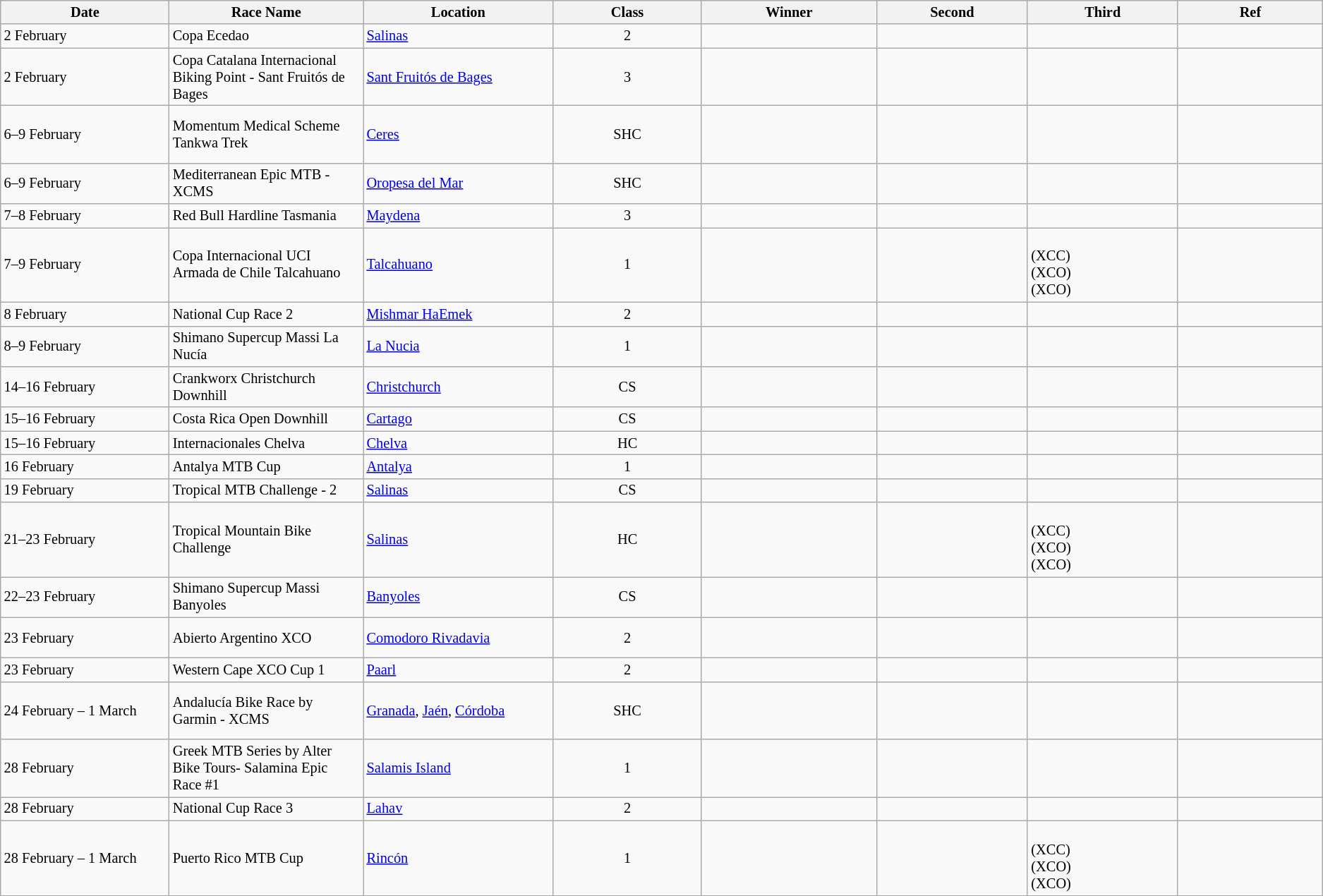<table class="wikitable sortable" style="font-size:85%;">
<tr>
<th style="width:190px;">Date</th>
<th style="width:210px;">Race Name</th>
<th style="width:210px;">Location</th>
<th style="width:170px;">Class</th>
<th width=200px>Winner</th>
<th style="width:170px;">Second</th>
<th style="width:170px;">Third</th>
<th style="width:170px;">Ref</th>
</tr>
<tr>
<td>2 February</td>
<td>Copa Ecedao</td>
<td> <a href='#'>Salinas</a></td>
<td align=center>2</td>
<td></td>
<td></td>
<td><br></td>
<td align=center></td>
</tr>
<tr>
<td>2 February</td>
<td>Copa Catalana Internacional Biking Point - Sant Fruitós de Bages</td>
<td> <a href='#'>Sant Fruitós de Bages</a></td>
<td align=center>3</td>
<td></td>
<td></td>
<td><br></td>
<td align=center></td>
</tr>
<tr>
<td>6–9 February</td>
<td>Momentum Medical Scheme Tankwa Trek</td>
<td> <a href='#'>Ceres</a></td>
<td align=center>SHC</td>
<td></td>
<td></td>
<td><br><br><br></td>
<td align=center></td>
</tr>
<tr>
<td>6–9 February</td>
<td>Mediterranean Epic MTB - XCMS</td>
<td> <a href='#'>Oropesa del Mar</a></td>
<td align=center>SHC</td>
<td></td>
<td></td>
<td><br></td>
<td align=center></td>
</tr>
<tr>
<td>7–8 February</td>
<td>Red Bull Hardline Tasmania</td>
<td> <a href='#'>Maydena</a></td>
<td align=center>3</td>
<td></td>
<td></td>
<td><br></td>
<td align=center></td>
</tr>
<tr>
<td>7–9 February</td>
<td>Copa Internacional UCI Armada de Chile Talcahuano</td>
<td> <a href='#'>Talcahuano</a></td>
<td align=center>1</td>
<td></td>
<td></td>
<td><br> (XCC)<br> (XCO)<br> (XCO)</td>
<td align=center></td>
</tr>
<tr>
<td>8 February</td>
<td>National Cup Race 2</td>
<td> <a href='#'>Mishmar HaEmek</a></td>
<td align=center>2</td>
<td></td>
<td></td>
<td><br></td>
<td align=center></td>
</tr>
<tr>
<td>8–9 February</td>
<td>Shimano Supercup Massi La Nucía</td>
<td> <a href='#'>La Nucia</a></td>
<td align=center>1</td>
<td></td>
<td></td>
<td><br></td>
<td align=center></td>
</tr>
<tr>
<td>14–16 February</td>
<td>Crankworx Christchurch Downhill</td>
<td> <a href='#'>Christchurch</a></td>
<td align=center>CS</td>
<td></td>
<td></td>
<td><br></td>
<td align=center></td>
</tr>
<tr>
<td>15–16 February</td>
<td>Costa Rica Open Downhill</td>
<td> <a href='#'>Cartago</a></td>
<td align=center>CS</td>
<td></td>
<td></td>
<td><br></td>
<td align=center></td>
</tr>
<tr>
<td>15–16 February</td>
<td>Internacionales Chelva</td>
<td> <a href='#'>Chelva</a></td>
<td align=center>HC</td>
<td></td>
<td></td>
<td><br></td>
<td align=center></td>
</tr>
<tr>
<td>16 February</td>
<td>Antalya MTB Cup</td>
<td> <a href='#'>Antalya</a></td>
<td align=center>1</td>
<td></td>
<td></td>
<td><br></td>
<td align=center></td>
</tr>
<tr>
<td>19 February</td>
<td>Tropical MTB Challenge - 2</td>
<td> <a href='#'>Salinas</a></td>
<td align=center>CS</td>
<td></td>
<td></td>
<td><br></td>
<td align=center></td>
</tr>
<tr>
<td>21–23 February</td>
<td>Tropical Mountain Bike Challenge</td>
<td> <a href='#'>Salinas</a></td>
<td align=center>HC</td>
<td></td>
<td></td>
<td><br> (XCC)<br> (XCO)<br> (XCO)</td>
<td align=center></td>
</tr>
<tr>
<td>22–23 February</td>
<td>Shimano Supercup Massi Banyoles</td>
<td> <a href='#'>Banyoles</a></td>
<td align=center>CS</td>
<td></td>
<td></td>
<td><br></td>
<td align=center></td>
</tr>
<tr>
<td>23 February</td>
<td>Abierto Argentino XCO</td>
<td> <a href='#'>Comodoro Rivadavia</a></td>
<td align=center>2</td>
<td></td>
<td></td>
<td><br><br></td>
<td align=center></td>
</tr>
<tr>
<td>23 February</td>
<td>Western Cape XCO Cup 1</td>
<td> <a href='#'>Paarl</a></td>
<td align=center>2</td>
<td></td>
<td></td>
<td><br></td>
<td align=center></td>
</tr>
<tr>
<td>24 February – 1 March</td>
<td>Andalucía Bike Race by Garmin - XCMS</td>
<td> <a href='#'>Granada</a>, <a href='#'>Jaén</a>, <a href='#'>Córdoba</a></td>
<td align=center>SHC</td>
<td></td>
<td></td>
<td><br><br><br></td>
<td align=center></td>
</tr>
<tr>
<td>28 February</td>
<td>Greek MTB Series by Alter Bike Tours- Salamina Epic Race #1</td>
<td> <a href='#'>Salamis Island</a></td>
<td align=center>1</td>
<td></td>
<td></td>
<td><br></td>
<td align=center></td>
</tr>
<tr>
<td>28 February</td>
<td>National Cup Race 3</td>
<td> <a href='#'>Lahav</a></td>
<td align=center>2</td>
<td></td>
<td></td>
<td><br></td>
<td align=center></td>
</tr>
<tr>
<td>28 February – 1 March</td>
<td>Puerto Rico MTB Cup</td>
<td> <a href='#'>Rincón</a></td>
<td align=center>1</td>
<td></td>
<td></td>
<td><br> (XCC)<br> (XCO)<br> (XCO)</td>
<td align=center></td>
</tr>
</table>
